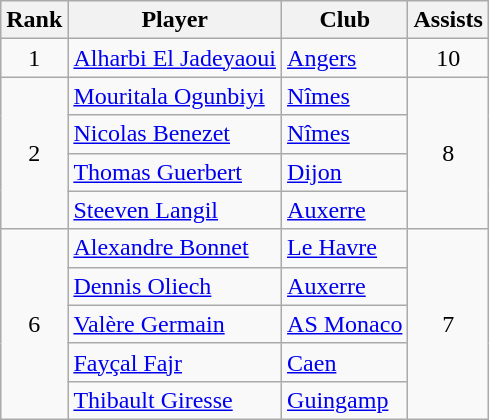<table class="wikitable" style="text-align:center">
<tr>
<th>Rank</th>
<th>Player</th>
<th>Club</th>
<th>Assists</th>
</tr>
<tr>
<td>1</td>
<td align="left"> <a href='#'>Alharbi El Jadeyaoui</a></td>
<td align="left"><a href='#'>Angers</a></td>
<td>10</td>
</tr>
<tr>
<td rowspan="4">2</td>
<td align="left"> <a href='#'>Mouritala Ogunbiyi</a></td>
<td align="left"><a href='#'>Nîmes</a></td>
<td rowspan="4">8</td>
</tr>
<tr>
<td align="left"> <a href='#'>Nicolas Benezet</a></td>
<td align="left"><a href='#'>Nîmes</a></td>
</tr>
<tr>
<td align="left"> <a href='#'>Thomas Guerbert</a></td>
<td align="left"><a href='#'>Dijon</a></td>
</tr>
<tr>
<td align="left"> <a href='#'>Steeven Langil</a></td>
<td align="left"><a href='#'>Auxerre</a></td>
</tr>
<tr>
<td rowspan="5">6</td>
<td align="left"> <a href='#'>Alexandre Bonnet</a></td>
<td align="left"><a href='#'>Le Havre</a></td>
<td rowspan="5">7</td>
</tr>
<tr>
<td align="left"> <a href='#'>Dennis Oliech</a></td>
<td align="left"><a href='#'>Auxerre</a></td>
</tr>
<tr>
<td align="left"> <a href='#'>Valère Germain</a></td>
<td align="left"><a href='#'>AS Monaco</a></td>
</tr>
<tr>
<td align="left"> <a href='#'>Fayçal Fajr</a></td>
<td align="left"><a href='#'>Caen</a></td>
</tr>
<tr>
<td align="left"> <a href='#'>Thibault Giresse</a></td>
<td align="left"><a href='#'>Guingamp</a></td>
</tr>
</table>
